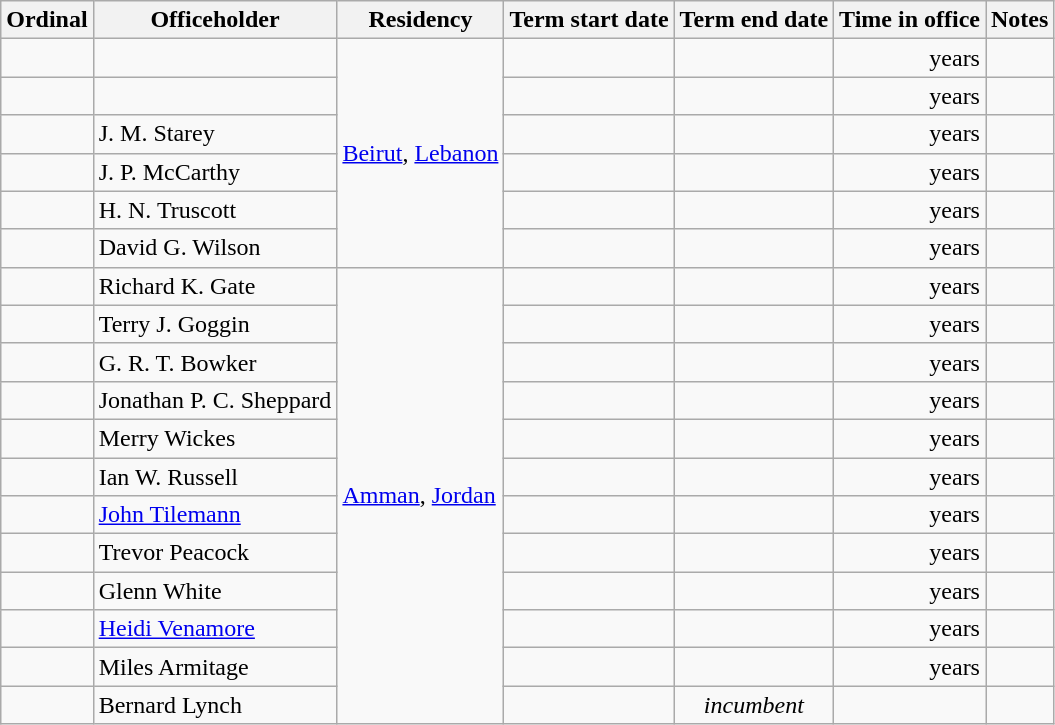<table class='wikitable sortable'>
<tr>
<th>Ordinal</th>
<th>Officeholder</th>
<th>Residency</th>
<th>Term start date</th>
<th>Term end date</th>
<th>Time in office</th>
<th>Notes</th>
</tr>
<tr>
<td align=center></td>
<td></td>
<td rowspan=6><a href='#'>Beirut</a>, <a href='#'>Lebanon</a></td>
<td align=center></td>
<td align=center></td>
<td align=right> years</td>
<td></td>
</tr>
<tr>
<td align=center></td>
<td></td>
<td align=center></td>
<td align=center></td>
<td align=right> years</td>
<td></td>
</tr>
<tr>
<td align=center></td>
<td>J. M. Starey</td>
<td align=center></td>
<td align=center></td>
<td align=right> years</td>
<td></td>
</tr>
<tr>
<td align=center></td>
<td>J. P. McCarthy</td>
<td align=center></td>
<td align=center></td>
<td align=right> years</td>
<td></td>
</tr>
<tr>
<td align=center></td>
<td>H. N. Truscott</td>
<td align=center></td>
<td align=center></td>
<td align=right> years</td>
<td></td>
</tr>
<tr>
<td align=center></td>
<td>David G. Wilson</td>
<td align=center></td>
<td align=center></td>
<td align=right> years</td>
<td></td>
</tr>
<tr>
<td align=center></td>
<td>Richard K. Gate</td>
<td rowspan=12><a href='#'>Amman</a>, <a href='#'>Jordan</a></td>
<td align=center></td>
<td align=center></td>
<td align=right> years</td>
<td></td>
</tr>
<tr>
<td align=center></td>
<td>Terry J. Goggin</td>
<td align=center></td>
<td align=center></td>
<td align=right> years</td>
<td></td>
</tr>
<tr>
<td align=center></td>
<td>G. R. T. Bowker</td>
<td align=center></td>
<td align=center></td>
<td align=right> years</td>
<td></td>
</tr>
<tr>
<td align=center></td>
<td>Jonathan P. C. Sheppard</td>
<td align=center></td>
<td align=center></td>
<td align=right> years</td>
<td></td>
</tr>
<tr>
<td align=center></td>
<td>Merry Wickes</td>
<td align=center></td>
<td align=center></td>
<td align=right> years</td>
<td></td>
</tr>
<tr>
<td align=center></td>
<td>Ian W. Russell</td>
<td align=center></td>
<td align=center></td>
<td align=right> years</td>
<td></td>
</tr>
<tr>
<td align=center></td>
<td><a href='#'>John Tilemann</a></td>
<td align=center></td>
<td align=center></td>
<td align=right> years</td>
<td></td>
</tr>
<tr>
<td align=center></td>
<td>Trevor Peacock</td>
<td align=center></td>
<td align=center></td>
<td align=right> years</td>
<td></td>
</tr>
<tr>
<td align=center></td>
<td>Glenn White</td>
<td align=center></td>
<td align=center></td>
<td align=right> years</td>
<td></td>
</tr>
<tr>
<td align=center></td>
<td><a href='#'>Heidi Venamore</a></td>
<td align=center></td>
<td align=center></td>
<td align=right> years</td>
<td></td>
</tr>
<tr>
<td align=center></td>
<td>Miles Armitage</td>
<td align=center></td>
<td align=center></td>
<td align=right> years</td>
<td></td>
</tr>
<tr>
<td align=center></td>
<td>Bernard Lynch</td>
<td align=center></td>
<td align=center><em>incumbent</em></td>
<td align=right></td>
<td></td>
</tr>
</table>
